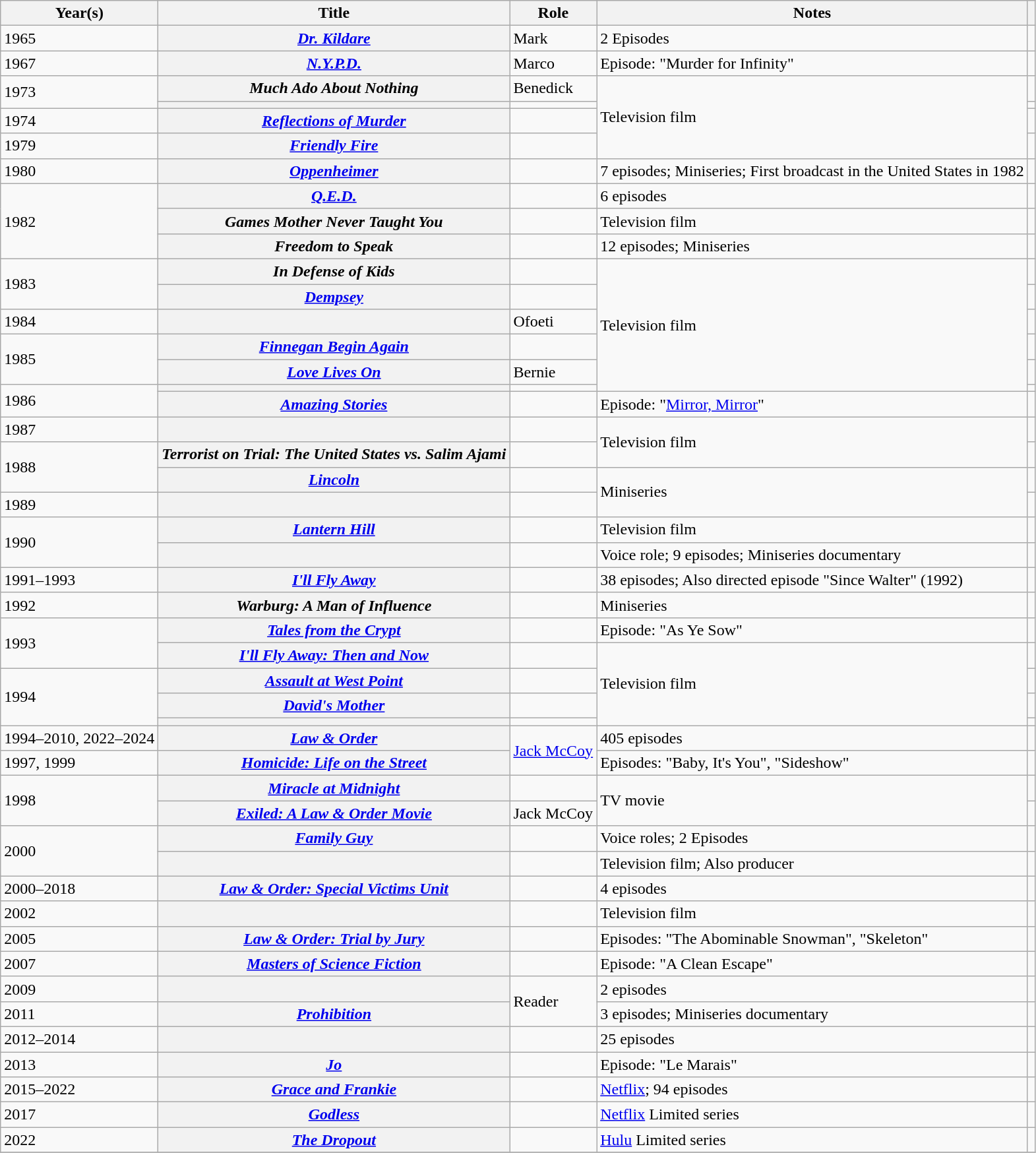<table class="wikitable plainrowheaders sortable">
<tr>
<th scope="col">Year(s)</th>
<th scope="col">Title</th>
<th scope="col">Role</th>
<th scope="col" class="unsortable">Notes</th>
<th scope="col" class="unsortable"></th>
</tr>
<tr>
<td>1965</td>
<th scope=row><em><a href='#'>Dr. Kildare</a></em></th>
<td>Mark</td>
<td>2 Episodes</td>
<td style="text-align:center;"></td>
</tr>
<tr>
<td>1967</td>
<th scope=row><em><a href='#'>N.Y.P.D.</a></em></th>
<td>Marco</td>
<td>Episode: "Murder for Infinity"</td>
<td style="text-align:center;"></td>
</tr>
<tr>
<td rowspan=2>1973</td>
<th scope=row><em>Much Ado About Nothing</em></th>
<td>Benedick</td>
<td rowspan="4">Television film</td>
<td style="text-align:center;"></td>
</tr>
<tr>
<th scope=row><em></em></th>
<td></td>
<td style="text-align:center;"></td>
</tr>
<tr>
<td>1974</td>
<th scope=row><em><a href='#'>Reflections of Murder</a></em></th>
<td></td>
<td style="text-align:center;"></td>
</tr>
<tr>
<td>1979</td>
<th scope=row><em><a href='#'>Friendly Fire</a></em></th>
<td></td>
<td style="text-align:center;"></td>
</tr>
<tr>
<td>1980</td>
<th scope=row><em><a href='#'>Oppenheimer</a></em></th>
<td></td>
<td>7 episodes; Miniseries; First broadcast in the United States in 1982</td>
<td style="text-align:center;"></td>
</tr>
<tr>
<td rowspan=3>1982</td>
<th scope=row><em><a href='#'>Q.E.D.</a></em></th>
<td></td>
<td>6 episodes</td>
<td style="text-align:center;"></td>
</tr>
<tr>
<th scope=row><em>Games Mother Never Taught You</em></th>
<td></td>
<td>Television film</td>
<td style="text-align:center;"></td>
</tr>
<tr>
<th scope=row><em>Freedom to Speak</em></th>
<td></td>
<td>12 episodes; Miniseries</td>
<td style="text-align:center;"></td>
</tr>
<tr>
<td rowspan=2>1983</td>
<th scope=row><em>In Defense of Kids</em></th>
<td></td>
<td rowspan="6">Television film</td>
<td style="text-align:center;"></td>
</tr>
<tr>
<th scope=row><em><a href='#'>Dempsey</a></em></th>
<td></td>
<td style="text-align:center;"></td>
</tr>
<tr>
<td>1984</td>
<th scope=row><em></em></th>
<td>Ofoeti</td>
<td style="text-align:center;"></td>
</tr>
<tr>
<td rowspan=2>1985</td>
<th scope=row><em><a href='#'>Finnegan Begin Again</a></em></th>
<td></td>
<td style="text-align:center;"></td>
</tr>
<tr>
<th scope=row><em><a href='#'>Love Lives On</a></em></th>
<td>Bernie</td>
<td style="text-align:center;"></td>
</tr>
<tr>
<td rowspan=2>1986</td>
<th scope=row><em></em></th>
<td></td>
<td style="text-align:center;"></td>
</tr>
<tr>
<th scope=row><em><a href='#'>Amazing Stories</a></em></th>
<td></td>
<td>Episode: "<a href='#'>Mirror, Mirror</a>"</td>
<td style="text-align:center;"></td>
</tr>
<tr>
<td>1987</td>
<th scope=row><em></em></th>
<td></td>
<td rowspan="2">Television film</td>
<td style="text-align:center;"></td>
</tr>
<tr>
<td rowspan=2>1988</td>
<th scope=row><em>Terrorist on Trial: The United States vs. Salim Ajami</em></th>
<td></td>
<td style="text-align:center;"></td>
</tr>
<tr>
<th scope=row><em><a href='#'>Lincoln</a></em></th>
<td></td>
<td rowspan="2">Miniseries</td>
<td style="text-align:center;"></td>
</tr>
<tr>
<td>1989</td>
<th scope=row><em></em></th>
<td></td>
<td style="text-align:center;"></td>
</tr>
<tr>
<td rowspan=2>1990</td>
<th scope=row><em><a href='#'>Lantern Hill</a></em></th>
<td></td>
<td>Television film</td>
<td style="text-align:center;"></td>
</tr>
<tr>
<th scope=row><em></em></th>
<td></td>
<td>Voice role; 9 episodes; Miniseries documentary</td>
<td style="text-align:center;"></td>
</tr>
<tr>
<td>1991–1993</td>
<th scope=row><em><a href='#'>I'll Fly Away</a></em></th>
<td></td>
<td>38 episodes; Also directed episode "Since Walter" (1992)</td>
<td style="text-align:center;"></td>
</tr>
<tr>
<td>1992</td>
<th scope=row><em>Warburg: A Man of Influence</em></th>
<td></td>
<td>Miniseries</td>
<td style="text-align:center;"></td>
</tr>
<tr>
<td rowspan=2>1993</td>
<th scope=row><em><a href='#'>Tales from the Crypt</a></em></th>
<td></td>
<td>Episode: "As Ye Sow"</td>
<td style="text-align:center;"></td>
</tr>
<tr>
<th scope=row><em><a href='#'>I'll Fly Away: Then and Now</a></em></th>
<td></td>
<td rowspan="4">Television film</td>
<td style="text-align:center;"></td>
</tr>
<tr>
<td rowspan=3>1994</td>
<th scope=row><em><a href='#'>Assault at West Point</a></em></th>
<td></td>
<td style="text-align:center;"></td>
</tr>
<tr>
<th scope=row><em><a href='#'>David's Mother</a></em></th>
<td></td>
<td style="text-align:center;"></td>
</tr>
<tr>
<th scope=row><em></em></th>
<td></td>
<td style="text-align:center;"></td>
</tr>
<tr>
<td>1994–2010, 2022–2024</td>
<th scope=row><em><a href='#'>Law & Order</a></em></th>
<td rowspan=2><a href='#'>Jack McCoy</a></td>
<td>405 episodes</td>
<td style="text-align:center;"></td>
</tr>
<tr>
<td>1997, 1999</td>
<th scope=row><em><a href='#'>Homicide: Life on the Street</a></em></th>
<td>Episodes: "Baby, It's You", "Sideshow"</td>
<td style="text-align:center;"></td>
</tr>
<tr>
<td rowspan=2>1998</td>
<th scope=row><em><a href='#'>Miracle at Midnight</a></em></th>
<td></td>
<td rowspan=2>TV movie</td>
<td style="text-align:center;"></td>
</tr>
<tr>
<th scope=row><em><a href='#'>Exiled: A Law & Order Movie</a></em></th>
<td>Jack McCoy</td>
<td style="text-align:center;"></td>
</tr>
<tr>
<td rowspan=2>2000</td>
<th scope=row><em><a href='#'>Family Guy</a></em></th>
<td></td>
<td>Voice roles; 2 Episodes</td>
<td style="text-align:center;"></td>
</tr>
<tr>
<th scope=row><em></em></th>
<td></td>
<td>Television film; Also producer</td>
<td style="text-align:center;"></td>
</tr>
<tr>
<td>2000–2018</td>
<th scope=row><em><a href='#'>Law & Order: Special Victims Unit</a></em></th>
<td></td>
<td>4 episodes</td>
<td style="text-align:center;"></td>
</tr>
<tr>
<td>2002</td>
<th scope=row><em></em></th>
<td></td>
<td>Television film</td>
<td style="text-align:center;"></td>
</tr>
<tr>
<td>2005</td>
<th scope=row><em><a href='#'>Law & Order: Trial by Jury</a></em></th>
<td></td>
<td>Episodes: "The Abominable Snowman", "Skeleton"</td>
<td style="text-align:center;"></td>
</tr>
<tr>
<td>2007</td>
<th scope=row><em><a href='#'>Masters of Science Fiction</a></em></th>
<td></td>
<td>Episode: "A Clean Escape"</td>
<td style="text-align:center;"></td>
</tr>
<tr>
<td>2009</td>
<th scope=row><em></em></th>
<td rowspan="2">Reader</td>
<td>2 episodes</td>
<td style="text-align:center;"></td>
</tr>
<tr>
<td>2011</td>
<th scope=row><em><a href='#'>Prohibition</a></em></th>
<td>3 episodes; Miniseries documentary</td>
<td style="text-align:center;"></td>
</tr>
<tr>
<td>2012–2014</td>
<th scope=row><em></em></th>
<td></td>
<td>25 episodes</td>
<td style="text-align:center;"></td>
</tr>
<tr>
<td>2013</td>
<th scope=row><em><a href='#'>Jo</a></em></th>
<td></td>
<td>Episode: "Le Marais"</td>
<td style="text-align:center;"></td>
</tr>
<tr>
<td>2015–2022</td>
<th scope=row><em><a href='#'>Grace and Frankie</a></em></th>
<td></td>
<td><a href='#'>Netflix</a>; 94 episodes</td>
<td style="text-align:center;"></td>
</tr>
<tr>
<td>2017</td>
<th scope=row><em><a href='#'>Godless</a></em></th>
<td></td>
<td><a href='#'>Netflix</a> Limited series</td>
<td style="text-align:center;"></td>
</tr>
<tr>
<td>2022</td>
<th scope=row><em><a href='#'>The Dropout</a></em></th>
<td></td>
<td><a href='#'>Hulu</a> Limited series</td>
<td style="text-align:center;"></td>
</tr>
<tr>
</tr>
</table>
